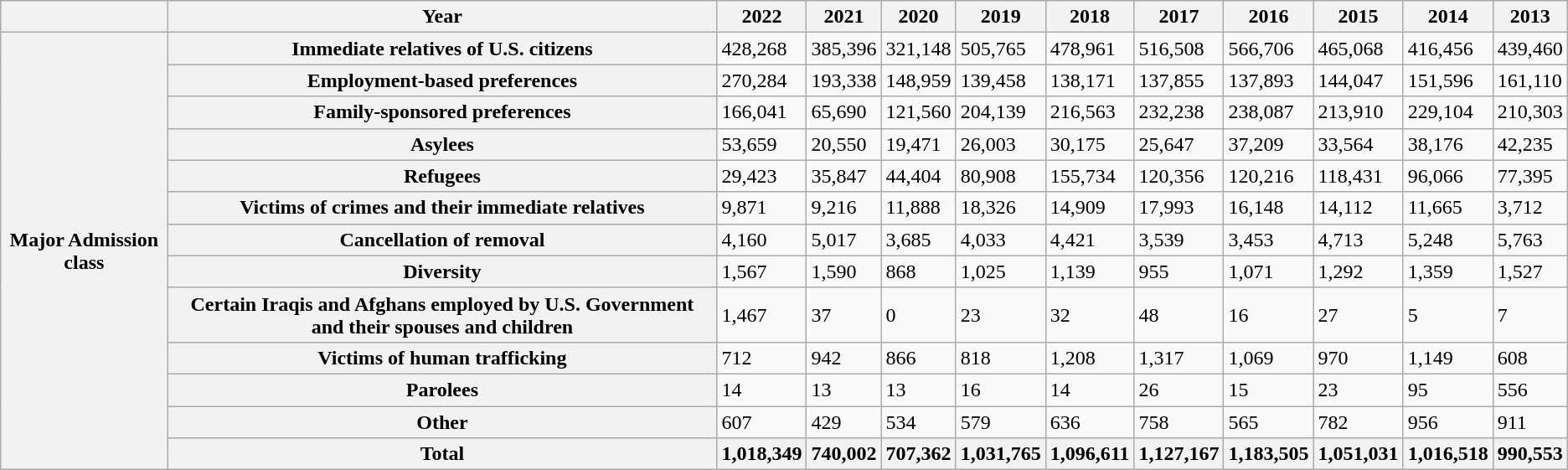<table class="wikitable sortable">
<tr>
<th></th>
<th>Year</th>
<th>2022</th>
<th>2021</th>
<th>2020</th>
<th>2019</th>
<th>2018</th>
<th>2017</th>
<th>2016</th>
<th>2015</th>
<th>2014</th>
<th>2013</th>
</tr>
<tr>
<th rowspan="13">Major Admission class</th>
<th>Immediate relatives of U.S. citizens</th>
<td>428,268</td>
<td>385,396</td>
<td>321,148</td>
<td>505,765</td>
<td>478,961</td>
<td>516,508</td>
<td>566,706</td>
<td>465,068</td>
<td>416,456</td>
<td>439,460</td>
</tr>
<tr>
<th>Employment-based preferences</th>
<td>270,284</td>
<td>193,338</td>
<td>148,959</td>
<td>139,458</td>
<td>138,171</td>
<td>137,855</td>
<td>137,893</td>
<td>144,047</td>
<td>151,596</td>
<td>161,110</td>
</tr>
<tr>
<th>Family-sponsored preferences</th>
<td>166,041</td>
<td>65,690</td>
<td>121,560</td>
<td>204,139</td>
<td>216,563</td>
<td>232,238</td>
<td>238,087</td>
<td>213,910</td>
<td>229,104</td>
<td>210,303</td>
</tr>
<tr>
<th>Asylees</th>
<td>53,659</td>
<td>20,550</td>
<td>19,471</td>
<td>26,003</td>
<td>30,175</td>
<td>25,647</td>
<td>37,209</td>
<td>33,564</td>
<td>38,176</td>
<td>42,235</td>
</tr>
<tr>
<th>Refugees</th>
<td>29,423</td>
<td>35,847</td>
<td>44,404</td>
<td>80,908</td>
<td>155,734</td>
<td>120,356</td>
<td>120,216</td>
<td>118,431</td>
<td>96,066</td>
<td>77,395</td>
</tr>
<tr>
<th>Victims of crimes and their immediate relatives</th>
<td>9,871</td>
<td>9,216</td>
<td>11,888</td>
<td>18,326</td>
<td>14,909</td>
<td>17,993</td>
<td>16,148</td>
<td>14,112</td>
<td>11,665</td>
<td>3,712</td>
</tr>
<tr>
<th>Cancellation of removal</th>
<td>4,160</td>
<td>5,017</td>
<td>3,685</td>
<td>4,033</td>
<td>4,421</td>
<td>3,539</td>
<td>3,453</td>
<td>4,713</td>
<td>5,248</td>
<td>5,763</td>
</tr>
<tr>
<th>Diversity</th>
<td>1,567</td>
<td>1,590</td>
<td>868</td>
<td>1,025</td>
<td>1,139</td>
<td>955</td>
<td>1,071</td>
<td>1,292</td>
<td>1,359</td>
<td>1,527</td>
</tr>
<tr>
<th>Certain Iraqis and Afghans employed by U.S. Government and their spouses and children</th>
<td>1,467</td>
<td>37</td>
<td>0</td>
<td>23</td>
<td>32</td>
<td>48</td>
<td>16</td>
<td>27</td>
<td>5</td>
<td>7</td>
</tr>
<tr>
<th>Victims of human trafficking</th>
<td>712</td>
<td>942</td>
<td>866</td>
<td>818</td>
<td>1,208</td>
<td>1,317</td>
<td>1,069</td>
<td>970</td>
<td>1,149</td>
<td>608</td>
</tr>
<tr>
<th>Parolees</th>
<td>14</td>
<td>13</td>
<td>13</td>
<td>16</td>
<td>14</td>
<td>26</td>
<td>15</td>
<td>23</td>
<td>95</td>
<td>556</td>
</tr>
<tr>
<th>Other</th>
<td>607</td>
<td>429</td>
<td>534</td>
<td>579</td>
<td>636</td>
<td>758</td>
<td>565</td>
<td>782</td>
<td>956</td>
<td>911</td>
</tr>
<tr>
<th>Total</th>
<th>1,018,349</th>
<th>740,002</th>
<th>707,362</th>
<th>1,031,765</th>
<th>1,096,611</th>
<th>1,127,167</th>
<th>1,183,505</th>
<th>1,051,031</th>
<th>1,016,518</th>
<th>990,553</th>
</tr>
</table>
